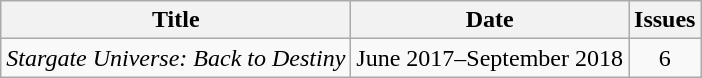<table class="wikitable">
<tr>
<th>Title</th>
<th>Date</th>
<th>Issues</th>
</tr>
<tr>
<td><em>Stargate Universe: Back to Destiny</em></td>
<td>June 2017–September 2018</td>
<td align="center">6</td>
</tr>
</table>
